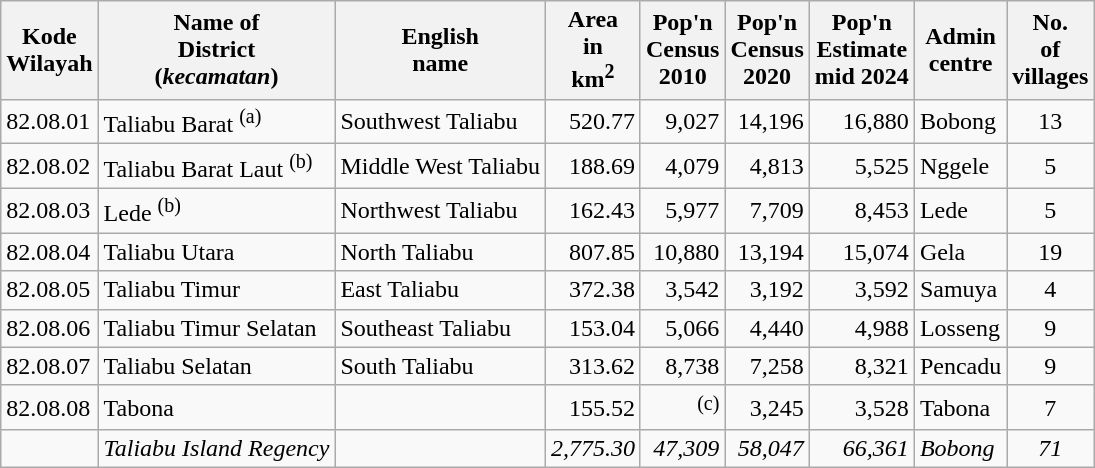<table class="sortable wikitable">
<tr>
<th>Kode <br>Wilayah</th>
<th>Name of<br>District<br>(<em>kecamatan</em>)</th>
<th>English<br>name</th>
<th>Area <br>in <br> km<sup>2</sup></th>
<th>Pop'n<br>Census<br>2010</th>
<th>Pop'n<br>Census<br>2020</th>
<th>Pop'n<br>Estimate<br>mid 2024</th>
<th>Admin <br> centre</th>
<th>No.<br>of <br>villages</th>
</tr>
<tr>
<td>82.08.01</td>
<td>Taliabu Barat <sup>(a)</sup></td>
<td>Southwest Taliabu</td>
<td align="right">520.77</td>
<td align="right">9,027</td>
<td align="right">14,196</td>
<td align="right">16,880</td>
<td>Bobong</td>
<td align="center">13</td>
</tr>
<tr>
<td>82.08.02</td>
<td>Taliabu Barat Laut <sup>(b)</sup></td>
<td>Middle West Taliabu</td>
<td align="right">188.69</td>
<td align="right">4,079</td>
<td align="right">4,813</td>
<td align="right">5,525</td>
<td>Nggele</td>
<td align="center">5</td>
</tr>
<tr>
<td>82.08.03</td>
<td>Lede <sup>(b)</sup></td>
<td>Northwest Taliabu</td>
<td align="right">162.43</td>
<td align="right">5,977</td>
<td align="right">7,709</td>
<td align="right">8,453</td>
<td>Lede</td>
<td align="center">5</td>
</tr>
<tr>
<td>82.08.04</td>
<td>Taliabu Utara</td>
<td>North Taliabu</td>
<td align="right">807.85</td>
<td align="right">10,880</td>
<td align="right">13,194</td>
<td align="right">15,074</td>
<td>Gela</td>
<td align="center">19</td>
</tr>
<tr>
<td>82.08.05</td>
<td>Taliabu Timur</td>
<td>East Taliabu</td>
<td align="right">372.38</td>
<td align="right">3,542</td>
<td align="right">3,192</td>
<td align="right">3,592</td>
<td>Samuya</td>
<td align="center">4</td>
</tr>
<tr>
<td>82.08.06</td>
<td>Taliabu Timur Selatan</td>
<td>Southeast Taliabu</td>
<td align="right">153.04</td>
<td align="right">5,066</td>
<td align="right">4,440</td>
<td align="right">4,988</td>
<td>Losseng</td>
<td align="center">9</td>
</tr>
<tr>
<td>82.08.07</td>
<td>Taliabu Selatan</td>
<td>South Taliabu</td>
<td align="right">313.62</td>
<td align="right">8,738</td>
<td align="right">7,258</td>
<td align="right">8,321</td>
<td>Pencadu</td>
<td align="center">9</td>
</tr>
<tr>
<td>82.08.08</td>
<td>Tabona</td>
<td></td>
<td align="right">155.52</td>
<td align="right"><sup>(c)</sup></td>
<td align="right">3,245</td>
<td align="right">3,528</td>
<td>Tabona</td>
<td align="center">7</td>
</tr>
<tr>
<td></td>
<td><em>Taliabu Island Regency</em></td>
<td></td>
<td align="right"><em>2,775.30</em></td>
<td align="right"><em>47,309</em></td>
<td align="right"><em>58,047</em></td>
<td align="right"><em>66,361</em></td>
<td><em>Bobong</em></td>
<td align="center"><em>71</em></td>
</tr>
</table>
